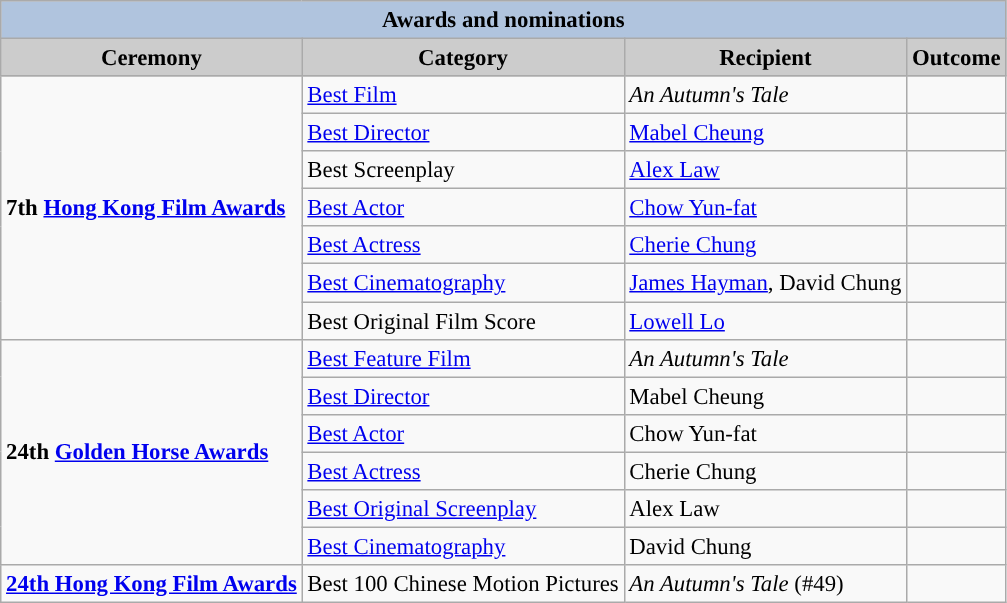<table class="wikitable" style="font-size:95%;" ;>
<tr style="background:#ccc; text-align:center;">
<th colspan="4" style="background: LightSteelBlue;">Awards and nominations</th>
</tr>
<tr style="background:#ccc; text-align:center;">
<th style="background:#ccc">Ceremony</th>
<th style="background:#ccc">Category</th>
<th style="background:#ccc">Recipient</th>
<th style="background:#ccc">Outcome</th>
</tr>
<tr>
<td rowspan=7><strong>7th <a href='#'>Hong Kong Film Awards</a></strong></td>
<td><a href='#'>Best Film</a></td>
<td><em>An Autumn's Tale</em></td>
<td></td>
</tr>
<tr>
<td><a href='#'>Best Director</a></td>
<td><a href='#'>Mabel Cheung</a></td>
<td></td>
</tr>
<tr>
<td>Best Screenplay</td>
<td><a href='#'>Alex Law</a></td>
<td></td>
</tr>
<tr>
<td><a href='#'>Best Actor</a></td>
<td><a href='#'>Chow Yun-fat</a></td>
<td></td>
</tr>
<tr>
<td><a href='#'>Best Actress</a></td>
<td><a href='#'>Cherie Chung</a></td>
<td></td>
</tr>
<tr>
<td><a href='#'>Best Cinematography</a></td>
<td><a href='#'>James Hayman</a>, David Chung</td>
<td></td>
</tr>
<tr>
<td>Best Original Film Score</td>
<td><a href='#'>Lowell Lo</a></td>
<td></td>
</tr>
<tr>
<td rowspan=6><strong>24th <a href='#'>Golden Horse Awards</a></strong></td>
<td><a href='#'>Best Feature Film</a></td>
<td><em>An Autumn's Tale</em></td>
<td></td>
</tr>
<tr>
<td><a href='#'>Best Director</a></td>
<td>Mabel Cheung</td>
<td></td>
</tr>
<tr>
<td><a href='#'>Best Actor</a></td>
<td>Chow Yun-fat</td>
<td></td>
</tr>
<tr>
<td><a href='#'>Best Actress</a></td>
<td>Cherie Chung</td>
<td></td>
</tr>
<tr>
<td><a href='#'>Best Original Screenplay</a></td>
<td>Alex Law</td>
<td></td>
</tr>
<tr>
<td><a href='#'>Best Cinematography</a></td>
<td>David Chung</td>
<td></td>
</tr>
<tr>
<td><strong><a href='#'>24th Hong Kong Film Awards</a></strong></td>
<td>Best 100 Chinese Motion Pictures</td>
<td><em>An Autumn's Tale</em> (#49)</td>
<td></td>
</tr>
</table>
